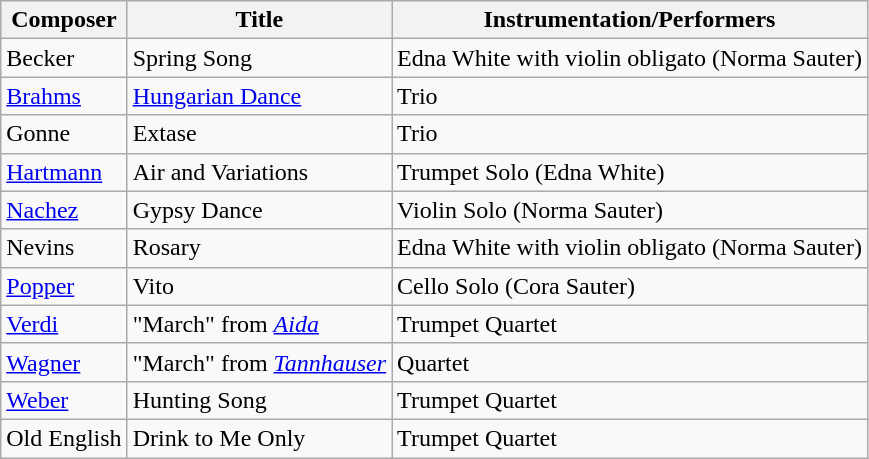<table class="wikitable">
<tr>
<th>Composer</th>
<th>Title</th>
<th>Instrumentation/Performers</th>
</tr>
<tr>
<td>Becker</td>
<td>Spring Song</td>
<td>Edna White with violin obligato (Norma Sauter)</td>
</tr>
<tr>
<td><a href='#'>Brahms</a></td>
<td><a href='#'>Hungarian Dance</a></td>
<td>Trio</td>
</tr>
<tr>
<td>Gonne</td>
<td>Extase</td>
<td>Trio</td>
</tr>
<tr>
<td><a href='#'>Hartmann</a></td>
<td>Air and Variations</td>
<td>Trumpet Solo (Edna White)</td>
</tr>
<tr>
<td><a href='#'>Nachez</a></td>
<td>Gypsy Dance</td>
<td>Violin Solo (Norma Sauter)</td>
</tr>
<tr>
<td>Nevins</td>
<td>Rosary</td>
<td>Edna White with violin obligato (Norma Sauter)</td>
</tr>
<tr>
<td><a href='#'>Popper</a></td>
<td>Vito</td>
<td>Cello Solo (Cora Sauter)</td>
</tr>
<tr>
<td><a href='#'>Verdi</a></td>
<td>"March" from <em><a href='#'>Aida</a></em></td>
<td>Trumpet Quartet</td>
</tr>
<tr>
<td><a href='#'>Wagner</a></td>
<td>"March" from <em><a href='#'>Tannhauser</a></em></td>
<td>Quartet</td>
</tr>
<tr>
<td><a href='#'>Weber</a></td>
<td>Hunting Song</td>
<td>Trumpet Quartet</td>
</tr>
<tr>
<td>Old English</td>
<td>Drink to Me Only</td>
<td>Trumpet Quartet</td>
</tr>
</table>
